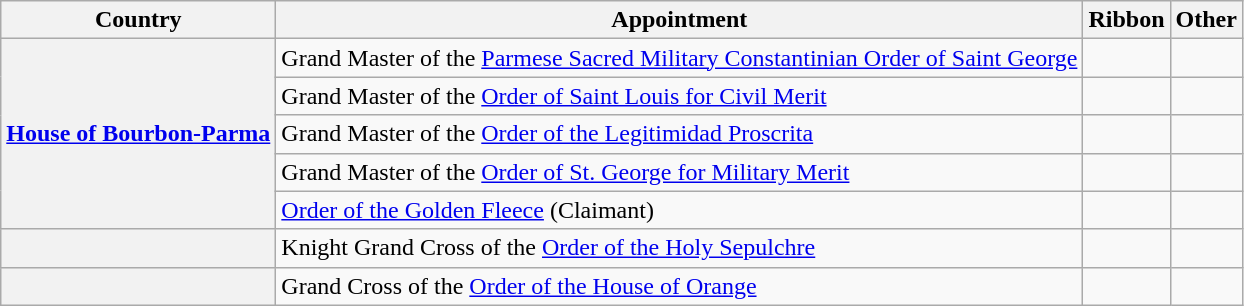<table class="wikitable plainrowheaders">
<tr>
<th scope="col">Country</th>
<th scope="col">Appointment</th>
<th scope="col">Ribbon</th>
<th>Other</th>
</tr>
<tr>
<th rowspan="5"> <a href='#'>House of Bourbon-Parma</a></th>
<td>Grand Master of the <a href='#'>Parmese Sacred Military Constantinian Order of Saint George</a></td>
<td></td>
<td></td>
</tr>
<tr>
<td>Grand Master of the <a href='#'>Order of Saint Louis for Civil Merit</a></td>
<td></td>
<td></td>
</tr>
<tr>
<td>Grand Master of the <a href='#'>Order of the Legitimidad Proscrita</a></td>
<td></td>
<td></td>
</tr>
<tr>
<td>Grand Master of the <a href='#'>Order of St. George for Military Merit</a></td>
<td></td>
<td></td>
</tr>
<tr>
<td><a href='#'>Order of the Golden Fleece</a> (Claimant)</td>
<td></td>
<td></td>
</tr>
<tr>
<th></th>
<td>Knight Grand Cross of the <a href='#'>Order of the Holy Sepulchre</a></td>
<td></td>
<td></td>
</tr>
<tr>
<th></th>
<td>Grand Cross of the <a href='#'>Order of the House of Orange</a></td>
<td></td>
<td></td>
</tr>
</table>
